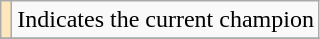<table class="wikitable">
<tr>
<th style="background-color:#FFE6BD"></th>
<td>Indicates the current champion</td>
</tr>
<tr>
</tr>
</table>
